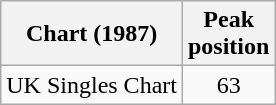<table class="wikitable sortable">
<tr>
<th>Chart (1987)</th>
<th>Peak<br>position</th>
</tr>
<tr>
<td>UK Singles Chart</td>
<td style="text-align:center;">63</td>
</tr>
</table>
